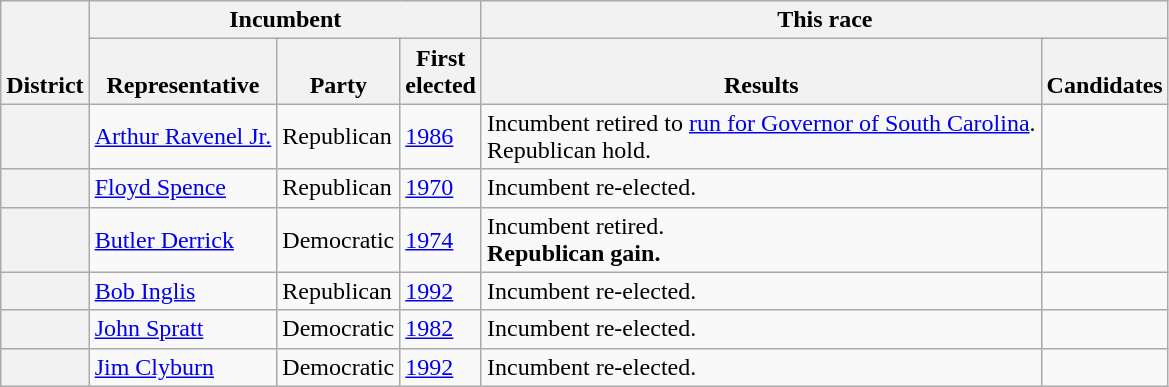<table class=wikitable>
<tr valign=bottom>
<th rowspan=2>District</th>
<th colspan=3>Incumbent</th>
<th colspan=2>This race</th>
</tr>
<tr valign=bottom>
<th>Representative</th>
<th>Party</th>
<th>First<br>elected</th>
<th>Results</th>
<th>Candidates</th>
</tr>
<tr>
<th></th>
<td><a href='#'>Arthur Ravenel Jr.</a></td>
<td>Republican</td>
<td><a href='#'>1986</a></td>
<td>Incumbent retired to <a href='#'>run for Governor of South Carolina</a>.<br>Republican hold.</td>
<td nowrap></td>
</tr>
<tr>
<th></th>
<td><a href='#'>Floyd Spence</a></td>
<td>Republican</td>
<td><a href='#'>1970</a></td>
<td>Incumbent re-elected.</td>
<td nowrap></td>
</tr>
<tr>
<th></th>
<td><a href='#'>Butler Derrick</a></td>
<td>Democratic</td>
<td><a href='#'>1974</a></td>
<td>Incumbent retired.<br><strong>Republican gain.</strong></td>
<td nowrap></td>
</tr>
<tr>
<th></th>
<td><a href='#'>Bob Inglis</a></td>
<td>Republican</td>
<td><a href='#'>1992</a></td>
<td>Incumbent re-elected.</td>
<td nowrap></td>
</tr>
<tr>
<th></th>
<td><a href='#'>John Spratt</a></td>
<td>Democratic</td>
<td><a href='#'>1982</a></td>
<td>Incumbent re-elected.</td>
<td nowrap></td>
</tr>
<tr>
<th></th>
<td><a href='#'>Jim Clyburn</a></td>
<td>Democratic</td>
<td><a href='#'>1992</a></td>
<td>Incumbent re-elected.</td>
<td nowrap></td>
</tr>
</table>
